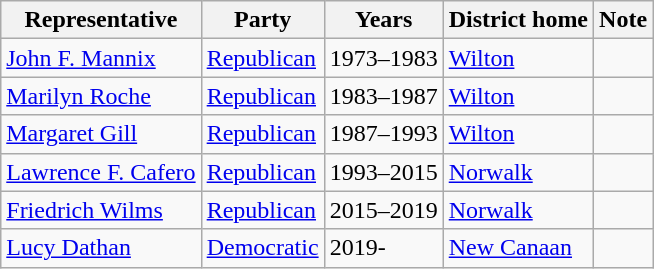<table class=wikitable>
<tr valign=bottom>
<th>Representative</th>
<th>Party</th>
<th>Years</th>
<th>District home</th>
<th>Note</th>
</tr>
<tr>
<td><a href='#'>John F. Mannix</a></td>
<td><a href='#'>Republican</a></td>
<td>1973–1983</td>
<td><a href='#'>Wilton</a></td>
<td></td>
</tr>
<tr>
<td><a href='#'>Marilyn Roche</a></td>
<td><a href='#'>Republican</a></td>
<td>1983–1987</td>
<td><a href='#'>Wilton</a></td>
<td></td>
</tr>
<tr>
<td><a href='#'>Margaret Gill</a></td>
<td><a href='#'>Republican</a></td>
<td>1987–1993</td>
<td><a href='#'>Wilton</a></td>
<td></td>
</tr>
<tr>
<td><a href='#'>Lawrence F. Cafero</a></td>
<td><a href='#'>Republican</a></td>
<td>1993–2015</td>
<td><a href='#'>Norwalk</a></td>
<td></td>
</tr>
<tr>
<td><a href='#'>Friedrich Wilms</a></td>
<td><a href='#'>Republican</a></td>
<td>2015–2019</td>
<td><a href='#'>Norwalk</a></td>
<td></td>
</tr>
<tr>
<td><a href='#'>Lucy Dathan</a></td>
<td><a href='#'>Democratic</a></td>
<td>2019-</td>
<td><a href='#'>New Canaan</a></td>
<td></td>
</tr>
</table>
